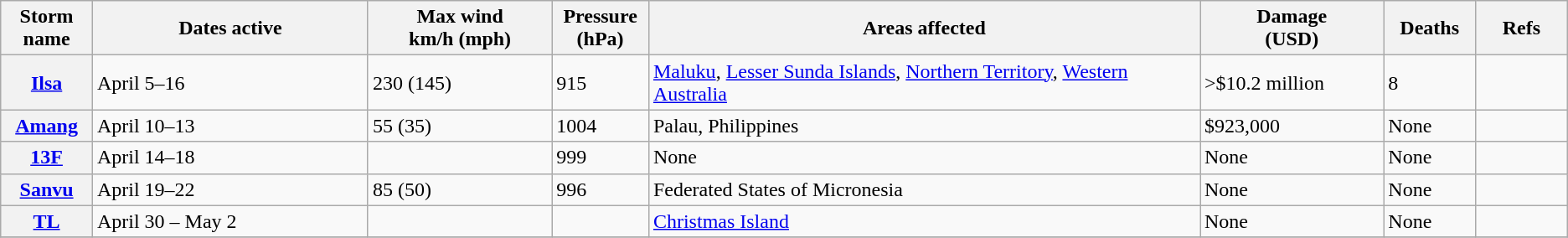<table class="wikitable sortable">
<tr>
<th width="5%">Storm name</th>
<th width="15%">Dates active</th>
<th width="10%">Max wind<br>km/h (mph)</th>
<th width="5%">Pressure<br>(hPa)</th>
<th width="30%">Areas affected</th>
<th width="10%">Damage<br>(USD)</th>
<th width="5%">Deaths</th>
<th width="5%">Refs</th>
</tr>
<tr>
<th><a href='#'>Ilsa</a></th>
<td>April 5–16</td>
<td>230 (145)</td>
<td>915</td>
<td><a href='#'>Maluku</a>, <a href='#'>Lesser Sunda Islands</a>, <a href='#'>Northern Territory</a>, <a href='#'>Western Australia</a></td>
<td>>$10.2 million</td>
<td>8</td>
<td></td>
</tr>
<tr>
<th><a href='#'>Amang</a></th>
<td>April 10–13</td>
<td>55 (35)</td>
<td>1004</td>
<td>Palau, Philippines</td>
<td>$923,000</td>
<td>None</td>
<td></td>
</tr>
<tr>
<th><a href='#'>13F</a></th>
<td>April 14–18</td>
<td></td>
<td>999</td>
<td>None</td>
<td>None</td>
<td>None</td>
<td></td>
</tr>
<tr>
<th><a href='#'>Sanvu</a></th>
<td>April 19–22</td>
<td>85 (50)</td>
<td>996</td>
<td>Federated States of Micronesia</td>
<td>None</td>
<td>None</td>
<td></td>
</tr>
<tr>
<th><a href='#'>TL</a></th>
<td>April 30 – May 2</td>
<td></td>
<td></td>
<td><a href='#'>Christmas Island</a></td>
<td>None</td>
<td>None</td>
<td></td>
</tr>
<tr>
</tr>
</table>
